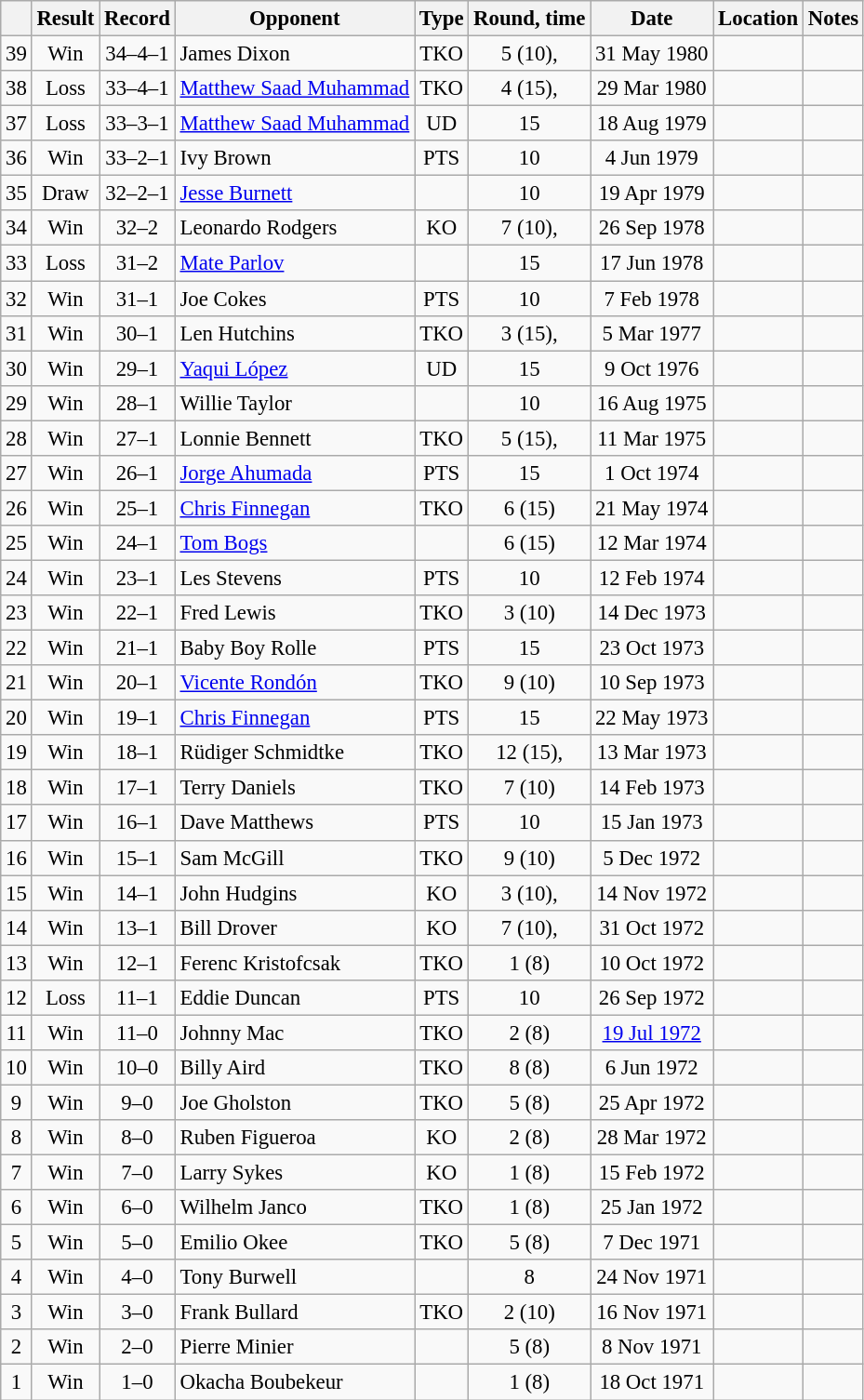<table class="wikitable" style="text-align:center; font-size:95%">
<tr>
<th></th>
<th>Result</th>
<th>Record</th>
<th>Opponent</th>
<th>Type</th>
<th>Round, time</th>
<th>Date</th>
<th>Location</th>
<th>Notes</th>
</tr>
<tr>
<td>39</td>
<td>Win</td>
<td>34–4–1</td>
<td style="text-align:left;"> James Dixon</td>
<td>TKO</td>
<td>5 (10), </td>
<td>31 May 1980</td>
<td style="text-align:left;"> </td>
<td></td>
</tr>
<tr>
<td>38</td>
<td>Loss</td>
<td>33–4–1</td>
<td style="text-align:left;"> <a href='#'>Matthew Saad Muhammad</a></td>
<td>TKO</td>
<td>4 (15), </td>
<td>29 Mar 1980</td>
<td style="text-align:left;"> </td>
<td style="text-align:left;"></td>
</tr>
<tr>
<td>37</td>
<td>Loss</td>
<td>33–3–1</td>
<td style="text-align:left;"> <a href='#'>Matthew Saad Muhammad</a></td>
<td>UD</td>
<td>15</td>
<td>18 Aug 1979</td>
<td style="text-align:left;"> </td>
<td style="text-align:left;"></td>
</tr>
<tr>
<td>36</td>
<td>Win</td>
<td>33–2–1</td>
<td style="text-align:left;"> Ivy Brown</td>
<td>PTS</td>
<td>10</td>
<td>4 Jun 1979</td>
<td style="text-align:left;"> </td>
<td></td>
</tr>
<tr>
<td>35</td>
<td>Draw</td>
<td>32–2–1</td>
<td style="text-align:left;"> <a href='#'>Jesse Burnett</a></td>
<td></td>
<td>10</td>
<td>19 Apr 1979</td>
<td style="text-align:left;"> </td>
<td></td>
</tr>
<tr>
<td>34</td>
<td>Win</td>
<td>32–2</td>
<td style="text-align:left;"> Leonardo Rodgers</td>
<td>KO</td>
<td>7 (10), </td>
<td>26 Sep 1978</td>
<td style="text-align:left;"> </td>
<td></td>
</tr>
<tr>
<td>33</td>
<td>Loss</td>
<td>31–2</td>
<td style="text-align:left;"> <a href='#'>Mate Parlov</a></td>
<td></td>
<td>15</td>
<td>17 Jun 1978</td>
<td style="text-align:left;"> </td>
<td style="text-align:left;"></td>
</tr>
<tr>
<td>32</td>
<td>Win</td>
<td>31–1</td>
<td style="text-align:left;"> Joe Cokes</td>
<td>PTS</td>
<td>10</td>
<td>7 Feb 1978</td>
<td style="text-align:left;"> </td>
<td></td>
</tr>
<tr>
<td>31</td>
<td>Win</td>
<td>30–1</td>
<td style="text-align:left;"> Len Hutchins</td>
<td>TKO</td>
<td>3 (15), </td>
<td>5 Mar 1977</td>
<td style="text-align:left;"> </td>
<td style="text-align:left;"></td>
</tr>
<tr>
<td>30</td>
<td>Win</td>
<td>29–1</td>
<td style="text-align:left;"> <a href='#'>Yaqui López</a></td>
<td>UD</td>
<td>15</td>
<td>9 Oct 1976</td>
<td style="text-align:left;"> </td>
<td style="text-align:left;"></td>
</tr>
<tr>
<td>29</td>
<td>Win</td>
<td>28–1</td>
<td style="text-align:left;"> Willie Taylor</td>
<td></td>
<td>10</td>
<td>16 Aug 1975</td>
<td style="text-align:left;"> </td>
<td></td>
</tr>
<tr>
<td>28</td>
<td>Win</td>
<td>27–1</td>
<td style="text-align:left;"> Lonnie Bennett</td>
<td>TKO</td>
<td>5 (15), </td>
<td>11 Mar 1975</td>
<td style="text-align:left;"> </td>
<td style="text-align:left;"></td>
</tr>
<tr>
<td>27</td>
<td>Win</td>
<td>26–1</td>
<td style="text-align:left;"> <a href='#'>Jorge Ahumada</a></td>
<td>PTS</td>
<td>15</td>
<td>1 Oct 1974</td>
<td style="text-align:left;"> </td>
<td style="text-align:left;"></td>
</tr>
<tr>
<td>26</td>
<td>Win</td>
<td>25–1</td>
<td style="text-align:left;"> <a href='#'>Chris Finnegan</a></td>
<td>TKO</td>
<td>6 (15)</td>
<td>21 May 1974</td>
<td style="text-align:left;"> </td>
<td style="text-align:left;"></td>
</tr>
<tr>
<td>25</td>
<td>Win</td>
<td>24–1</td>
<td style="text-align:left;"> <a href='#'>Tom Bogs</a></td>
<td></td>
<td>6 (15)</td>
<td>12 Mar 1974</td>
<td style="text-align:left;"> </td>
<td style="text-align:left;"></td>
</tr>
<tr>
<td>24</td>
<td>Win</td>
<td>23–1</td>
<td style="text-align:left;"> Les Stevens</td>
<td>PTS</td>
<td>10</td>
<td>12 Feb 1974</td>
<td style="text-align:left;"> </td>
<td></td>
</tr>
<tr>
<td>23</td>
<td>Win</td>
<td>22–1</td>
<td style="text-align:left;"> Fred Lewis</td>
<td>TKO</td>
<td>3 (10)</td>
<td>14 Dec 1973</td>
<td style="text-align:left;"> </td>
<td></td>
</tr>
<tr>
<td>22</td>
<td>Win</td>
<td>21–1</td>
<td style="text-align:left;"> Baby Boy Rolle</td>
<td>PTS</td>
<td>15</td>
<td>23 Oct 1973</td>
<td style="text-align:left;"> </td>
<td style="text-align:left;"></td>
</tr>
<tr>
<td>21</td>
<td>Win</td>
<td>20–1</td>
<td style="text-align:left;"> <a href='#'>Vicente Rondón</a></td>
<td>TKO</td>
<td>9 (10)</td>
<td>10 Sep 1973</td>
<td style="text-align:left;"> </td>
<td></td>
</tr>
<tr>
<td>20</td>
<td>Win</td>
<td>19–1</td>
<td style="text-align:left;"> <a href='#'>Chris Finnegan</a></td>
<td>PTS</td>
<td>15</td>
<td>22 May 1973</td>
<td style="text-align:left;"> </td>
<td style="text-align:left;"></td>
</tr>
<tr>
<td>19</td>
<td>Win</td>
<td>18–1</td>
<td style="text-align:left;"> Rüdiger Schmidtke</td>
<td>TKO</td>
<td>12 (15), </td>
<td>13 Mar 1973</td>
<td style="text-align:left;"> </td>
<td style="text-align:left;"></td>
</tr>
<tr>
<td>18</td>
<td>Win</td>
<td>17–1</td>
<td style="text-align:left;"> Terry Daniels</td>
<td>TKO</td>
<td>7 (10)</td>
<td>14 Feb 1973</td>
<td style="text-align:left;"> </td>
<td></td>
</tr>
<tr>
<td>17</td>
<td>Win</td>
<td>16–1</td>
<td style="text-align:left;"> Dave Matthews</td>
<td>PTS</td>
<td>10</td>
<td>15 Jan 1973</td>
<td style="text-align:left;"> </td>
<td></td>
</tr>
<tr>
<td>16</td>
<td>Win</td>
<td>15–1</td>
<td style="text-align:left;"> Sam McGill</td>
<td>TKO</td>
<td>9 (10)</td>
<td>5 Dec 1972</td>
<td style="text-align:left;"> </td>
<td></td>
</tr>
<tr>
<td>15</td>
<td>Win</td>
<td>14–1</td>
<td style="text-align:left;"> John Hudgins</td>
<td>KO</td>
<td>3 (10), </td>
<td>14 Nov 1972</td>
<td style="text-align:left;"> </td>
<td></td>
</tr>
<tr>
<td>14</td>
<td>Win</td>
<td>13–1</td>
<td style="text-align:left;"> Bill Drover</td>
<td>KO</td>
<td>7 (10), </td>
<td>31 Oct 1972</td>
<td style="text-align:left;"> </td>
<td></td>
</tr>
<tr>
<td>13</td>
<td>Win</td>
<td>12–1</td>
<td style="text-align:left;"> Ferenc Kristofcsak</td>
<td>TKO</td>
<td>1 (8)</td>
<td>10 Oct 1972</td>
<td style="text-align:left;"> </td>
<td></td>
</tr>
<tr>
<td>12</td>
<td>Loss</td>
<td>11–1</td>
<td style="text-align:left;"> Eddie Duncan</td>
<td>PTS</td>
<td>10</td>
<td>26 Sep 1972</td>
<td style="text-align:left;"> </td>
<td></td>
</tr>
<tr>
<td>11</td>
<td>Win</td>
<td>11–0</td>
<td style="text-align:left;"> Johnny Mac</td>
<td>TKO</td>
<td>2 (8)</td>
<td><a href='#'>19 Jul 1972</a></td>
<td style="text-align:left;"> </td>
<td></td>
</tr>
<tr>
<td>10</td>
<td>Win</td>
<td>10–0</td>
<td style="text-align:left;"> Billy Aird</td>
<td>TKO</td>
<td>8 (8)</td>
<td>6 Jun 1972</td>
<td style="text-align:left;"> </td>
<td></td>
</tr>
<tr>
<td>9</td>
<td>Win</td>
<td>9–0</td>
<td style="text-align:left;"> Joe Gholston</td>
<td>TKO</td>
<td>5 (8)</td>
<td>25 Apr 1972</td>
<td style="text-align:left;"> </td>
<td></td>
</tr>
<tr>
<td>8</td>
<td>Win</td>
<td>8–0</td>
<td style="text-align:left;"> Ruben Figueroa</td>
<td>KO</td>
<td>2 (8)</td>
<td>28 Mar 1972</td>
<td style="text-align:left;"> </td>
<td></td>
</tr>
<tr>
<td>7</td>
<td>Win</td>
<td>7–0</td>
<td style="text-align:left;"> Larry Sykes</td>
<td>KO</td>
<td>1 (8)</td>
<td>15 Feb 1972</td>
<td style="text-align:left;"> </td>
<td></td>
</tr>
<tr>
<td>6</td>
<td>Win</td>
<td>6–0</td>
<td style="text-align:left;"> Wilhelm Janco</td>
<td>TKO</td>
<td>1 (8)</td>
<td>25 Jan 1972</td>
<td style="text-align:left;"> </td>
<td></td>
</tr>
<tr>
<td>5</td>
<td>Win</td>
<td>5–0</td>
<td style="text-align:left;"> Emilio Okee</td>
<td>TKO</td>
<td>5 (8)</td>
<td>7 Dec 1971</td>
<td style="text-align:left;"> </td>
<td></td>
</tr>
<tr>
<td>4</td>
<td>Win</td>
<td>4–0</td>
<td style="text-align:left;"> Tony Burwell</td>
<td></td>
<td>8</td>
<td>24 Nov 1971</td>
<td style="text-align:left;"> </td>
<td></td>
</tr>
<tr>
<td>3</td>
<td>Win</td>
<td>3–0</td>
<td style="text-align:left;"> Frank Bullard</td>
<td>TKO</td>
<td>2 (10)</td>
<td>16 Nov 1971</td>
<td style="text-align:left;"> </td>
<td></td>
</tr>
<tr>
<td>2</td>
<td>Win</td>
<td>2–0</td>
<td style="text-align:left;"> Pierre Minier</td>
<td></td>
<td>5 (8)</td>
<td>8 Nov 1971</td>
<td style="text-align:left;"> </td>
<td></td>
</tr>
<tr>
<td>1</td>
<td>Win</td>
<td>1–0</td>
<td style="text-align:left;"> Okacha Boubekeur</td>
<td></td>
<td>1 (8)</td>
<td>18 Oct 1971</td>
<td style="text-align:left;"> </td>
<td></td>
</tr>
</table>
